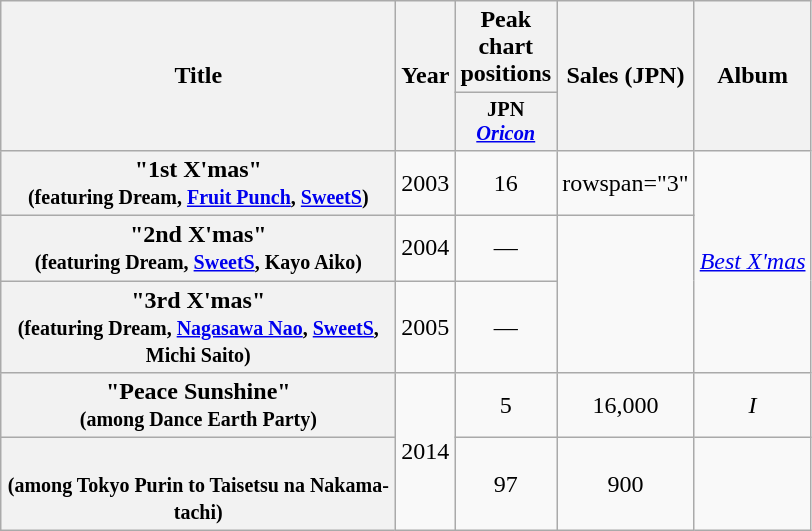<table class="wikitable plainrowheaders" style="text-align:center;">
<tr>
<th scope="col" rowspan="2" style="width:16em;">Title</th>
<th scope="col" rowspan="2">Year</th>
<th scope="col" colspan="1">Peak chart positions</th>
<th scope="col" rowspan="2">Sales (JPN)</th>
<th scope="col" rowspan="2">Album</th>
</tr>
<tr>
<th style="width:3em;font-size:85%">JPN <em><a href='#'>Oricon</a></em><br></th>
</tr>
<tr>
<th scope="row">"1st X'mas"<br><small>(featuring Dream, <a href='#'>Fruit Punch</a>, <a href='#'>SweetS</a>)</small></th>
<td>2003</td>
<td>16</td>
<td>rowspan="3" </td>
<td rowspan="3"><em><a href='#'>Best X'mas</a></em></td>
</tr>
<tr>
<th scope="row">"2nd X'mas"<br><small>(featuring Dream, <a href='#'>SweetS</a>, Kayo Aiko)</small></th>
<td>2004</td>
<td>—</td>
</tr>
<tr>
<th scope="row">"3rd X'mas"<br><small>(featuring Dream, <a href='#'>Nagasawa Nao</a>, <a href='#'>SweetS</a>, Michi Saito)</small></th>
<td>2005</td>
<td>—</td>
</tr>
<tr>
<th scope="row">"Peace Sunshine" <br><small>(among Dance Earth Party)</small></th>
<td rowspan="2">2014</td>
<td>5</td>
<td>16,000</td>
<td><em>I</em></td>
</tr>
<tr>
<th scope="row"> <br><small>(among Tokyo Purin to Taisetsu na Nakama-tachi)</small></th>
<td>97</td>
<td>900</td>
<td></td>
</tr>
</table>
